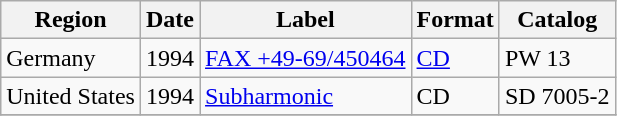<table class="wikitable">
<tr>
<th>Region</th>
<th>Date</th>
<th>Label</th>
<th>Format</th>
<th>Catalog</th>
</tr>
<tr>
<td>Germany</td>
<td>1994</td>
<td><a href='#'>FAX +49-69/450464</a></td>
<td><a href='#'>CD</a></td>
<td>PW 13</td>
</tr>
<tr>
<td>United States</td>
<td>1994</td>
<td><a href='#'>Subharmonic</a></td>
<td>CD</td>
<td>SD 7005-2</td>
</tr>
<tr>
</tr>
</table>
